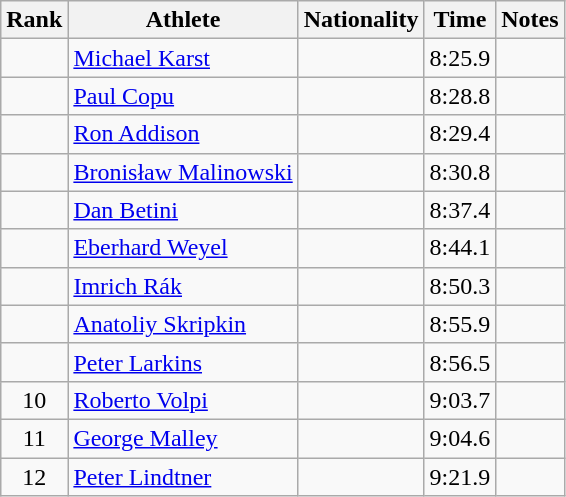<table class="wikitable sortable" style="text-align:center">
<tr>
<th>Rank</th>
<th>Athlete</th>
<th>Nationality</th>
<th>Time</th>
<th>Notes</th>
</tr>
<tr>
<td></td>
<td align=left><a href='#'>Michael Karst</a></td>
<td align=left></td>
<td>8:25.9</td>
<td></td>
</tr>
<tr>
<td></td>
<td align=left><a href='#'>Paul Copu</a></td>
<td align=left></td>
<td>8:28.8</td>
<td></td>
</tr>
<tr>
<td></td>
<td align=left><a href='#'>Ron Addison</a></td>
<td align=left></td>
<td>8:29.4</td>
<td></td>
</tr>
<tr>
<td></td>
<td align=left><a href='#'>Bronisław Malinowski</a></td>
<td align=left></td>
<td>8:30.8</td>
<td></td>
</tr>
<tr>
<td></td>
<td align=left><a href='#'>Dan Betini</a></td>
<td align=left></td>
<td>8:37.4</td>
<td></td>
</tr>
<tr>
<td></td>
<td align=left><a href='#'>Eberhard Weyel</a></td>
<td align=left></td>
<td>8:44.1</td>
<td></td>
</tr>
<tr>
<td></td>
<td align=left><a href='#'>Imrich Rák</a></td>
<td align=left></td>
<td>8:50.3</td>
<td></td>
</tr>
<tr>
<td></td>
<td align=left><a href='#'>Anatoliy Skripkin</a></td>
<td align=left></td>
<td>8:55.9</td>
<td></td>
</tr>
<tr>
<td></td>
<td align=left><a href='#'>Peter Larkins</a></td>
<td align=left></td>
<td>8:56.5</td>
<td></td>
</tr>
<tr>
<td>10</td>
<td align=left><a href='#'>Roberto Volpi</a></td>
<td align=left></td>
<td>9:03.7</td>
<td></td>
</tr>
<tr>
<td>11</td>
<td align=left><a href='#'>George Malley</a></td>
<td align=left></td>
<td>9:04.6</td>
<td></td>
</tr>
<tr>
<td>12</td>
<td align=left><a href='#'>Peter Lindtner</a></td>
<td align=left></td>
<td>9:21.9</td>
<td></td>
</tr>
</table>
